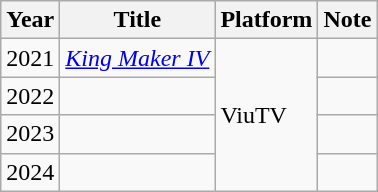<table class="wikitable plainrowheaders">
<tr>
<th scope="col">Year</th>
<th scope="col">Title</th>
<th scope="col">Platform</th>
<th scope="col">Note</th>
</tr>
<tr>
<td>2021</td>
<td><em><a href='#'>King Maker IV</a></em></td>
<td rowspan=4>ViuTV</td>
<td></td>
</tr>
<tr>
<td>2022</td>
<td></td>
<td></td>
</tr>
<tr>
<td>2023</td>
<td></td>
<td></td>
</tr>
<tr>
<td>2024</td>
<td></td>
<td></td>
</tr>
</table>
